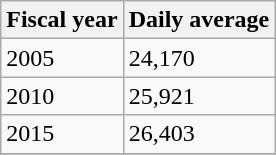<table class="wikitable">
<tr>
<th>Fiscal year</th>
<th>Daily average</th>
</tr>
<tr>
<td>2005</td>
<td>24,170</td>
</tr>
<tr>
<td>2010</td>
<td>25,921</td>
</tr>
<tr>
<td>2015</td>
<td>26,403</td>
</tr>
<tr>
</tr>
</table>
